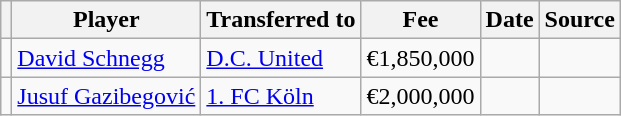<table class="wikitable plainrowheaders sortable">
<tr>
<th></th>
<th scope="col">Player</th>
<th>Transferred to</th>
<th style="width: 65px;">Fee</th>
<th scope="col">Date</th>
<th scope="col">Source</th>
</tr>
<tr>
<td align="center"></td>
<td> <a href='#'>David Schnegg</a></td>
<td> <a href='#'>D.C. United</a></td>
<td>€1,850,000</td>
<td></td>
<td></td>
</tr>
<tr>
<td align="center"></td>
<td> <a href='#'>Jusuf Gazibegović</a></td>
<td> <a href='#'>1. FC Köln</a></td>
<td>€2,000,000</td>
<td></td>
<td></td>
</tr>
</table>
